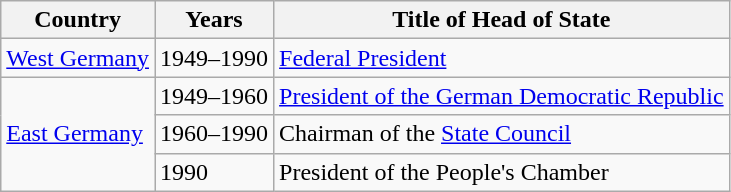<table class="wikitable">
<tr>
<th>Country</th>
<th>Years</th>
<th>Title of Head of State</th>
</tr>
<tr>
<td> <a href='#'>West Germany</a></td>
<td>1949–1990</td>
<td><a href='#'>Federal President</a> <em></em></td>
</tr>
<tr>
<td rowspan="3"> <a href='#'>East Germany</a></td>
<td>1949–1960</td>
<td><a href='#'>President of the German Democratic Republic</a> <em></em></td>
</tr>
<tr>
<td>1960–1990</td>
<td>Chairman of the <a href='#'>State Council</a> <em></em></td>
</tr>
<tr>
<td>1990</td>
<td>President of the People's Chamber <em></em></td>
</tr>
</table>
